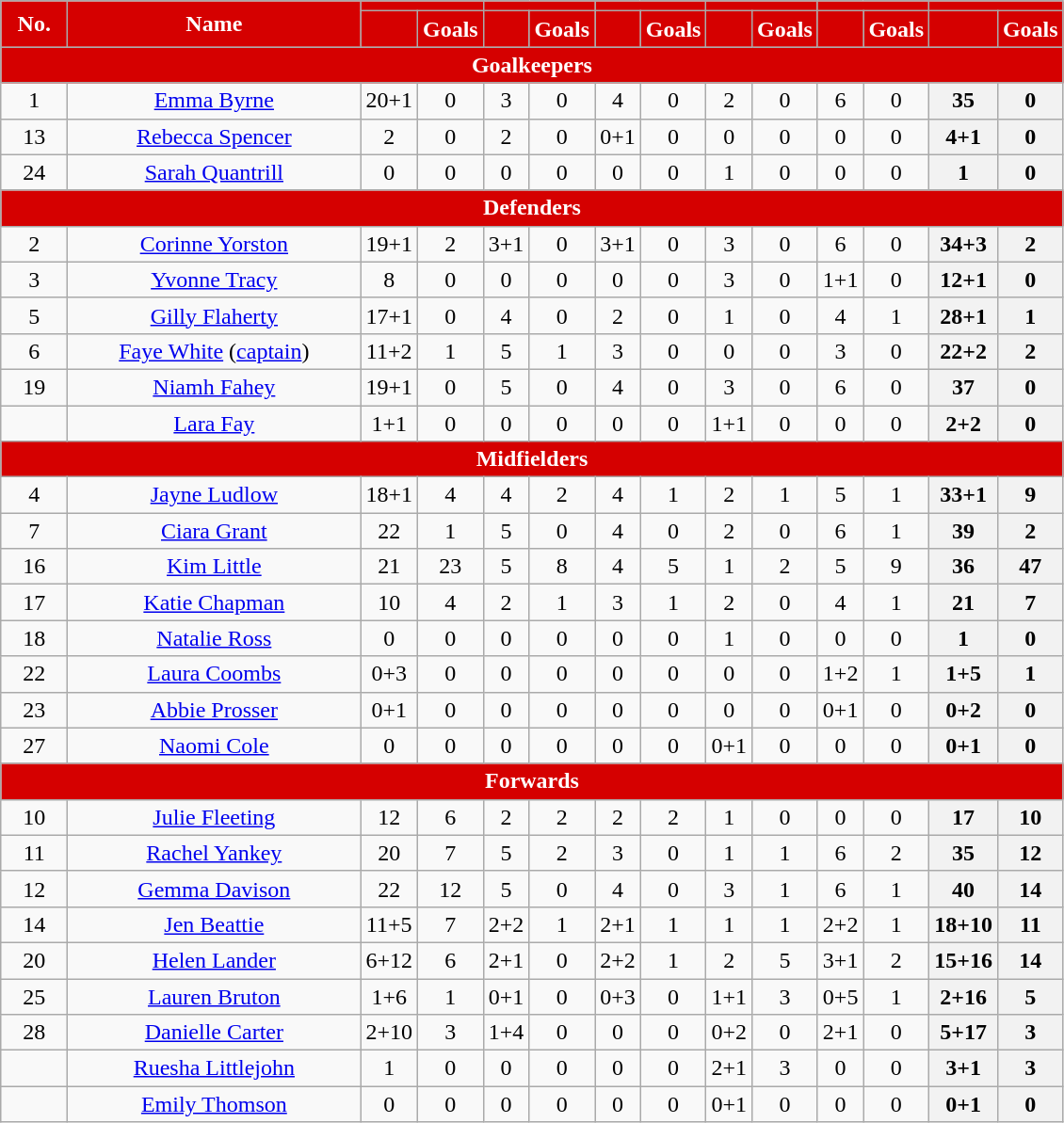<table class="wikitable" style="text-align:center; font-size:100%; ">
<tr>
<th rowspan="2" style="background:#d50000; color:white; text-align:center; width:40px">No.</th>
<th rowspan="2" style="background:#d50000; color:white; text-align:center;width:200px">Name</th>
<th colspan="2" style="background:#d50000; color:white; text-align:center;"><a href='#'></a></th>
<th colspan="2" style="background:#d50000; color:white; text-align:center;"><a href='#'></a></th>
<th colspan="2" style="background:#d50000; color:white; text-align:center;"></th>
<th ! colspan="2" style="background:#d50000; color:white; text-align:center;"></th>
<th colspan="2" style="background:#d50000; color:white; text-align:center;"></th>
<th colspan="2" style="background:#d50000; color:white; text-align:center;"></th>
</tr>
<tr>
<th style="background:#d50000; color:white; text-align:center;width=50px"></th>
<th style="background:#d50000; color:white; text-align:center;width=50px">Goals</th>
<th style="background:#d50000; color:white; text-align:center;width=50px"></th>
<th style="background:#d50000; color:white; text-align:center;width=50px">Goals</th>
<th style="background:#d50000; color:white; text-align:center;width=50px"></th>
<th style="background:#d50000; color:white; text-align:center;width=50px">Goals</th>
<th style="background:#d50000; color:white; text-align:center;width=50px"></th>
<th style="background:#d50000; color:white; text-align:center;width=50px">Goals</th>
<th style="background:#d50000; color:white; text-align:center;width=50px"></th>
<th style="background:#d50000; color:white; text-align:center;width=50px">Goals</th>
<th style="background:#d50000; color:white; text-align:center;width=50px"></th>
<th style="background:#d50000; color:white; text-align:center;width=50px">Goals</th>
</tr>
<tr>
<th colspan="14" style="background:#d50000; color:white; text-align:center">Goalkeepers</th>
</tr>
<tr>
<td>1</td>
<td> <a href='#'>Emma Byrne</a></td>
<td>20+1</td>
<td>0</td>
<td>3</td>
<td>0</td>
<td>4</td>
<td>0</td>
<td>2</td>
<td>0</td>
<td>6</td>
<td>0</td>
<th>35</th>
<th>0</th>
</tr>
<tr>
<td>13</td>
<td><em></em> <a href='#'>Rebecca Spencer</a></td>
<td>2</td>
<td>0</td>
<td>2</td>
<td>0</td>
<td>0+1</td>
<td>0</td>
<td>0</td>
<td>0</td>
<td>0</td>
<td>0</td>
<th>4+1</th>
<th>0</th>
</tr>
<tr>
<td>24</td>
<td> <a href='#'>Sarah Quantrill</a></td>
<td>0</td>
<td>0</td>
<td>0</td>
<td>0</td>
<td>0</td>
<td>0</td>
<td>1</td>
<td>0</td>
<td>0</td>
<td>0</td>
<th>1</th>
<th>0</th>
</tr>
<tr>
<th colspan="14" style="background:#d50000; color:white; text-align:center">Defenders</th>
</tr>
<tr>
<td>2</td>
<td> <a href='#'>Corinne Yorston</a></td>
<td>19+1</td>
<td>2</td>
<td>3+1</td>
<td>0</td>
<td>3+1</td>
<td>0</td>
<td>3</td>
<td>0</td>
<td>6</td>
<td>0</td>
<th>34+3</th>
<th>2</th>
</tr>
<tr>
<td>3</td>
<td> <a href='#'>Yvonne Tracy</a></td>
<td>8</td>
<td>0</td>
<td>0</td>
<td>0</td>
<td>0</td>
<td>0</td>
<td>3</td>
<td>0</td>
<td>1+1</td>
<td>0</td>
<th>12+1</th>
<th>0</th>
</tr>
<tr>
<td>5</td>
<td> <a href='#'>Gilly Flaherty</a></td>
<td>17+1</td>
<td>0</td>
<td>4</td>
<td>0</td>
<td>2</td>
<td>0</td>
<td>1</td>
<td>0</td>
<td>4</td>
<td>1</td>
<th>28+1</th>
<th>1</th>
</tr>
<tr>
<td>6</td>
<td> <a href='#'>Faye White</a> (<a href='#'>captain</a>)</td>
<td>11+2</td>
<td>1</td>
<td>5</td>
<td>1</td>
<td>3</td>
<td>0</td>
<td>0</td>
<td>0</td>
<td>3</td>
<td>0</td>
<th>22+2</th>
<th>2</th>
</tr>
<tr>
<td>19</td>
<td> <a href='#'>Niamh Fahey</a></td>
<td>19+1</td>
<td>0</td>
<td>5</td>
<td>0</td>
<td>4</td>
<td>0</td>
<td>3</td>
<td>0</td>
<td>6</td>
<td>0</td>
<th>37</th>
<th>0</th>
</tr>
<tr>
<td></td>
<td> <a href='#'>Lara Fay</a></td>
<td>1+1</td>
<td>0</td>
<td>0</td>
<td>0</td>
<td>0</td>
<td>0</td>
<td>1+1</td>
<td>0</td>
<td>0</td>
<td>0</td>
<th>2+2</th>
<th>0</th>
</tr>
<tr>
<th colspan="14" style="background:#d50000; color:white; text-align:center">Midfielders</th>
</tr>
<tr>
<td>4</td>
<td> <a href='#'>Jayne Ludlow</a></td>
<td>18+1</td>
<td>4</td>
<td>4</td>
<td>2</td>
<td>4</td>
<td>1</td>
<td>2</td>
<td>1</td>
<td>5</td>
<td>1</td>
<th>33+1</th>
<th>9</th>
</tr>
<tr>
<td>7</td>
<td> <a href='#'>Ciara Grant</a></td>
<td>22</td>
<td>1</td>
<td>5</td>
<td>0</td>
<td>4</td>
<td>0</td>
<td>2</td>
<td>0</td>
<td>6</td>
<td>1</td>
<th>39</th>
<th>2</th>
</tr>
<tr>
<td>16</td>
<td> <a href='#'>Kim Little</a></td>
<td>21</td>
<td>23</td>
<td>5</td>
<td>8</td>
<td>4</td>
<td>5</td>
<td>1</td>
<td>2</td>
<td>5</td>
<td>9</td>
<th>36</th>
<th>47</th>
</tr>
<tr>
<td>17</td>
<td><em></em> <a href='#'>Katie Chapman</a></td>
<td>10</td>
<td>4</td>
<td>2</td>
<td>1</td>
<td>3</td>
<td>1</td>
<td>2</td>
<td>0</td>
<td>4</td>
<td>1</td>
<th>21</th>
<th>7</th>
</tr>
<tr>
<td>18</td>
<td> <a href='#'>Natalie Ross</a></td>
<td>0</td>
<td>0</td>
<td>0</td>
<td>0</td>
<td>0</td>
<td>0</td>
<td>1</td>
<td>0</td>
<td>0</td>
<td>0</td>
<th>1</th>
<th>0</th>
</tr>
<tr>
<td>22</td>
<td><em></em> <a href='#'>Laura Coombs</a></td>
<td>0+3</td>
<td>0</td>
<td>0</td>
<td>0</td>
<td>0</td>
<td>0</td>
<td>0</td>
<td>0</td>
<td>1+2</td>
<td>1</td>
<th>1+5</th>
<th>1</th>
</tr>
<tr>
<td>23</td>
<td> <a href='#'>Abbie Prosser</a></td>
<td>0+1</td>
<td>0</td>
<td>0</td>
<td>0</td>
<td>0</td>
<td>0</td>
<td>0</td>
<td>0</td>
<td>0+1</td>
<td>0</td>
<th>0+2</th>
<th>0</th>
</tr>
<tr>
<td>27</td>
<td> <a href='#'>Naomi Cole</a></td>
<td>0</td>
<td>0</td>
<td>0</td>
<td>0</td>
<td>0</td>
<td>0</td>
<td>0+1</td>
<td>0</td>
<td>0</td>
<td>0</td>
<th>0+1</th>
<th>0</th>
</tr>
<tr>
<th colspan="14" style="background:#d50000; color:white; text-align:center">Forwards</th>
</tr>
<tr>
<td>10</td>
<td> <a href='#'>Julie Fleeting</a></td>
<td>12</td>
<td>6</td>
<td>2</td>
<td>2</td>
<td>2</td>
<td>2</td>
<td>1</td>
<td>0</td>
<td>0</td>
<td>0</td>
<th>17</th>
<th>10</th>
</tr>
<tr>
<td>11</td>
<td> <a href='#'>Rachel Yankey</a></td>
<td>20</td>
<td>7</td>
<td>5</td>
<td>2</td>
<td>3</td>
<td>0</td>
<td>1</td>
<td>1</td>
<td>6</td>
<td>2</td>
<th>35</th>
<th>12</th>
</tr>
<tr>
<td>12</td>
<td> <a href='#'>Gemma Davison</a></td>
<td>22</td>
<td>12</td>
<td>5</td>
<td>0</td>
<td>4</td>
<td>0</td>
<td>3</td>
<td>1</td>
<td>6</td>
<td>1</td>
<th>40</th>
<th>14</th>
</tr>
<tr>
<td>14</td>
<td> <a href='#'>Jen Beattie</a></td>
<td>11+5</td>
<td>7</td>
<td>2+2</td>
<td>1</td>
<td>2+1</td>
<td>1</td>
<td>1</td>
<td>1</td>
<td>2+2</td>
<td>1</td>
<th>18+10</th>
<th>11</th>
</tr>
<tr>
<td>20</td>
<td> <a href='#'>Helen Lander</a></td>
<td>6+12</td>
<td>6</td>
<td>2+1</td>
<td>0</td>
<td>2+2</td>
<td>1</td>
<td>2</td>
<td>5</td>
<td>3+1</td>
<td>2</td>
<th>15+16</th>
<th>14</th>
</tr>
<tr>
<td>25</td>
<td> <a href='#'>Lauren Bruton</a></td>
<td>1+6</td>
<td>1</td>
<td>0+1</td>
<td>0</td>
<td>0+3</td>
<td>0</td>
<td>1+1</td>
<td>3</td>
<td>0+5</td>
<td>1</td>
<th>2+16</th>
<th>5</th>
</tr>
<tr>
<td>28</td>
<td> <a href='#'>Danielle Carter</a></td>
<td>2+10</td>
<td>3</td>
<td>1+4</td>
<td>0</td>
<td>0</td>
<td>0</td>
<td>0+2</td>
<td>0</td>
<td>2+1</td>
<td>0</td>
<th>5+17</th>
<th>3</th>
</tr>
<tr>
<td></td>
<td> <a href='#'>Ruesha Littlejohn</a></td>
<td>1</td>
<td>0</td>
<td>0</td>
<td>0</td>
<td>0</td>
<td>0</td>
<td>2+1</td>
<td>3</td>
<td>0</td>
<td>0</td>
<th>3+1</th>
<th>3</th>
</tr>
<tr>
<td></td>
<td> <a href='#'>Emily Thomson</a></td>
<td>0</td>
<td>0</td>
<td>0</td>
<td>0</td>
<td>0</td>
<td>0</td>
<td>0+1</td>
<td>0</td>
<td>0</td>
<td>0</td>
<th>0+1</th>
<th>0</th>
</tr>
</table>
